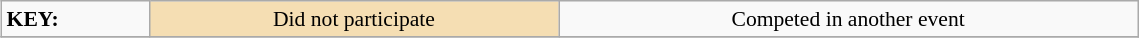<table class="wikitable" style="margin:0.5em; font-size:90%;position:relative;" width=60%>
<tr>
<td><strong>KEY:</strong></td>
<td bgcolor="wheat" align=center>Did not participate</td>
<td align=center>Competed in another event</td>
</tr>
<tr>
</tr>
</table>
